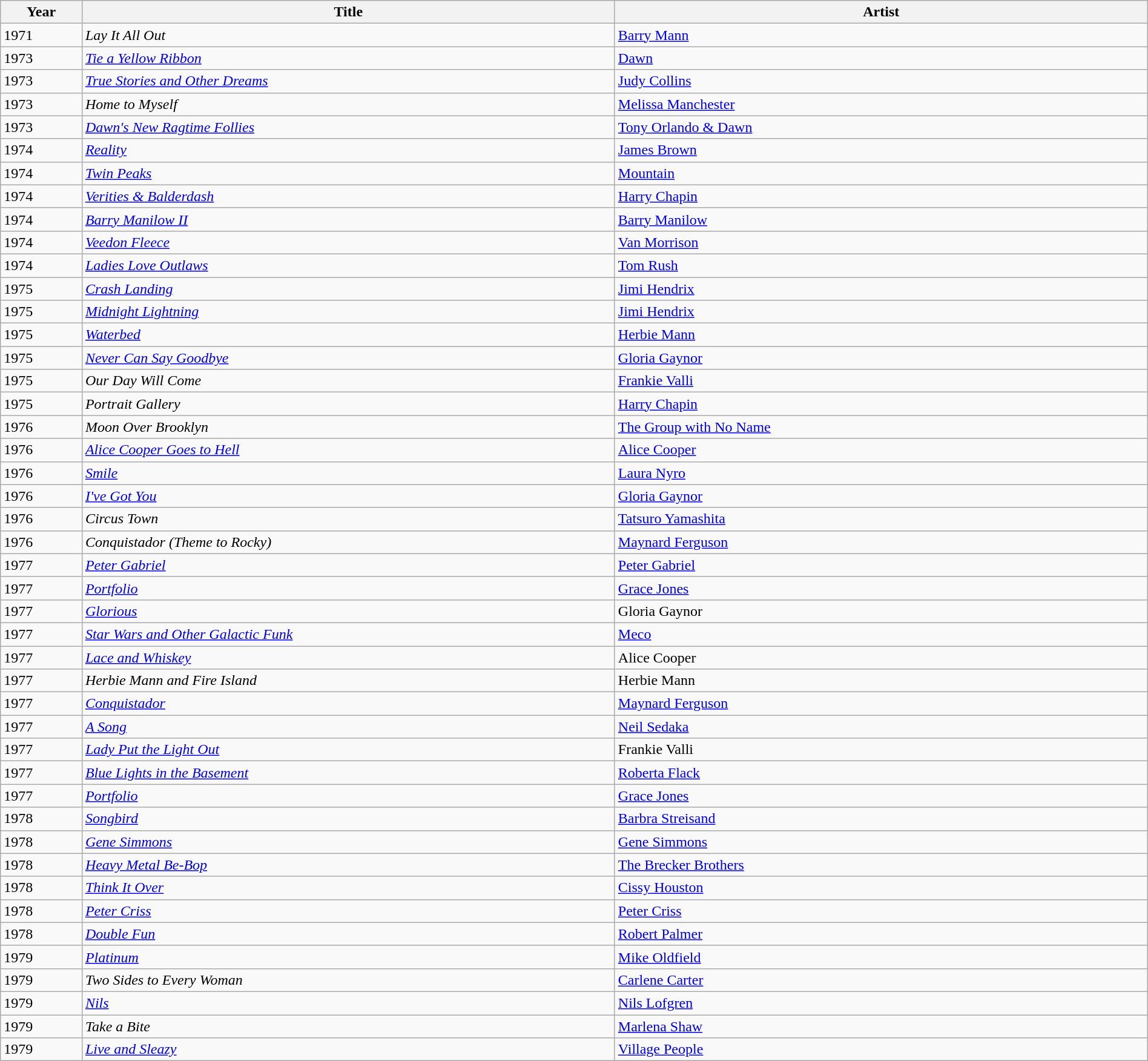<table class="wikitable sortable" style="width:100%;">
<tr>
<th style="width:30px;">Year</th>
<th style="width:250px;">Title</th>
<th style="width:250px;">Artist</th>
</tr>
<tr>
<td>1971</td>
<td><em>Lay It All Out</em></td>
<td><a href='#'>Barry Mann</a></td>
</tr>
<tr>
<td>1973</td>
<td><em><a href='#'>Tie a Yellow Ribbon</a></em></td>
<td><a href='#'>Dawn</a></td>
</tr>
<tr>
<td>1973</td>
<td><em><a href='#'>True Stories and Other Dreams</a></em></td>
<td><a href='#'>Judy Collins</a></td>
</tr>
<tr>
<td>1973</td>
<td><em>Home to Myself</em></td>
<td><a href='#'>Melissa Manchester</a></td>
</tr>
<tr>
<td>1973</td>
<td><em><a href='#'>Dawn's New Ragtime Follies</a></em></td>
<td><a href='#'>Tony Orlando & Dawn</a></td>
</tr>
<tr>
<td>1974</td>
<td><em><a href='#'>Reality</a></em></td>
<td><a href='#'>James Brown</a></td>
</tr>
<tr>
<td>1974</td>
<td><em><a href='#'>Twin Peaks</a></em></td>
<td><a href='#'>Mountain</a></td>
</tr>
<tr>
<td>1974</td>
<td><em><a href='#'>Verities & Balderdash</a></em></td>
<td><a href='#'>Harry Chapin</a></td>
</tr>
<tr>
<td>1974</td>
<td><em><a href='#'>Barry Manilow II</a></em></td>
<td><a href='#'>Barry Manilow</a></td>
</tr>
<tr>
<td>1974</td>
<td><em><a href='#'>Veedon Fleece</a></em></td>
<td><a href='#'>Van Morrison</a></td>
</tr>
<tr>
<td>1974</td>
<td><em><a href='#'>Ladies Love Outlaws</a></em></td>
<td><a href='#'>Tom Rush</a></td>
</tr>
<tr>
<td>1975</td>
<td><em><a href='#'>Crash Landing</a></em></td>
<td><a href='#'>Jimi Hendrix</a></td>
</tr>
<tr>
<td>1975</td>
<td><em><a href='#'>Midnight Lightning</a></em></td>
<td><a href='#'>Jimi Hendrix</a></td>
</tr>
<tr>
<td>1975</td>
<td><em><a href='#'>Waterbed</a></em></td>
<td><a href='#'>Herbie Mann</a></td>
</tr>
<tr>
<td>1975</td>
<td><em><a href='#'>Never Can Say Goodbye</a></em></td>
<td><a href='#'>Gloria Gaynor</a></td>
</tr>
<tr>
<td>1975</td>
<td><em>Our Day Will Come</em></td>
<td><a href='#'>Frankie Valli</a></td>
</tr>
<tr>
<td>1975</td>
<td><em>Portrait Gallery</em></td>
<td><a href='#'>Harry Chapin</a></td>
</tr>
<tr>
<td>1976</td>
<td><em>Moon Over Brooklyn</em></td>
<td><a href='#'>The Group with No Name</a></td>
</tr>
<tr>
<td>1976</td>
<td><em><a href='#'>Alice Cooper Goes to Hell</a></em></td>
<td><a href='#'>Alice Cooper</a></td>
</tr>
<tr>
<td>1976</td>
<td><em><a href='#'>Smile</a></em></td>
<td><a href='#'>Laura Nyro</a></td>
</tr>
<tr>
<td>1976</td>
<td><em><a href='#'>I've Got You</a></em></td>
<td><a href='#'>Gloria Gaynor</a></td>
</tr>
<tr>
<td>1976</td>
<td><em>Circus Town</em></td>
<td><a href='#'>Tatsuro Yamashita</a></td>
</tr>
<tr>
<td>1976</td>
<td><em>Conquistador (Theme to Rocky)</em></td>
<td><a href='#'>Maynard Ferguson</a></td>
</tr>
<tr>
<td>1977</td>
<td><em><a href='#'>Peter Gabriel</a></em></td>
<td><a href='#'>Peter Gabriel</a></td>
</tr>
<tr>
<td>1977</td>
<td><em><a href='#'>Portfolio</a></em></td>
<td><a href='#'>Grace Jones</a></td>
</tr>
<tr>
<td>1977</td>
<td><em><a href='#'>Glorious</a></em></td>
<td>Gloria Gaynor</td>
</tr>
<tr>
<td>1977</td>
<td><em><a href='#'>Star Wars and Other Galactic Funk</a></em></td>
<td><a href='#'>Meco</a></td>
</tr>
<tr>
<td>1977</td>
<td><em><a href='#'>Lace and Whiskey</a></em></td>
<td>Alice Cooper</td>
</tr>
<tr>
<td>1977</td>
<td><em>Herbie Mann and Fire Island</em></td>
<td>Herbie Mann</td>
</tr>
<tr>
<td>1977</td>
<td><em><a href='#'>Conquistador</a></em></td>
<td><a href='#'>Maynard Ferguson</a></td>
</tr>
<tr>
<td>1977</td>
<td><em><a href='#'>A Song</a></em></td>
<td><a href='#'>Neil Sedaka</a></td>
</tr>
<tr>
<td>1977</td>
<td><em><a href='#'>Lady Put the Light Out</a></em></td>
<td>Frankie Valli</td>
</tr>
<tr>
<td>1977</td>
<td><em><a href='#'>Blue Lights in the Basement</a></em></td>
<td><a href='#'>Roberta Flack</a></td>
</tr>
<tr>
<td>1977</td>
<td><em><a href='#'>Portfolio</a></em></td>
<td><a href='#'>Grace Jones</a></td>
</tr>
<tr>
<td>1978</td>
<td><em><a href='#'>Songbird</a></em></td>
<td><a href='#'>Barbra Streisand</a></td>
</tr>
<tr>
<td>1978</td>
<td><em><a href='#'>Gene Simmons</a></em></td>
<td><a href='#'>Gene Simmons</a></td>
</tr>
<tr>
<td>1978</td>
<td><em><a href='#'>Heavy Metal Be-Bop</a></em></td>
<td><a href='#'>The Brecker Brothers</a></td>
</tr>
<tr>
<td>1978</td>
<td><em><a href='#'>Think It Over</a></em></td>
<td><a href='#'>Cissy Houston</a></td>
</tr>
<tr>
<td>1978</td>
<td><em><a href='#'>Peter Criss</a></em></td>
<td><a href='#'>Peter Criss</a></td>
</tr>
<tr>
<td>1978</td>
<td><em><a href='#'>Double Fun</a></em></td>
<td><a href='#'>Robert Palmer</a></td>
</tr>
<tr>
<td>1979</td>
<td><em><a href='#'>Platinum</a></em></td>
<td><a href='#'>Mike Oldfield</a></td>
</tr>
<tr>
<td>1979</td>
<td><em>Two Sides to Every Woman</em></td>
<td><a href='#'>Carlene Carter</a></td>
</tr>
<tr>
<td>1979</td>
<td><em><a href='#'>Nils</a></em></td>
<td><a href='#'>Nils Lofgren</a></td>
</tr>
<tr>
<td>1979</td>
<td><em>Take a Bite</em></td>
<td><a href='#'>Marlena Shaw</a></td>
</tr>
<tr>
<td>1979</td>
<td><em><a href='#'>Live and Sleazy</a></em></td>
<td><a href='#'>Village People</a></td>
</tr>
</table>
